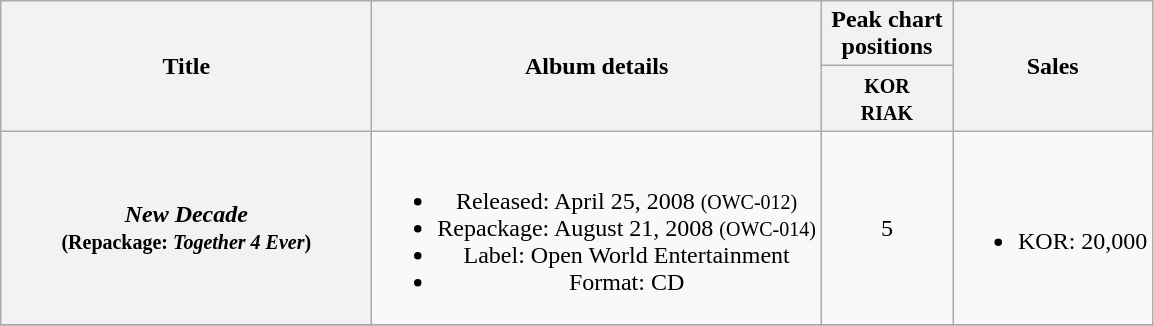<table class="wikitable plainrowheaders" style="text-align:center;">
<tr>
<th scope="col" rowspan="2" style="width:15em;">Title</th>
<th scope="col" rowspan="2">Album details</th>
<th scope="col" style="width:5em;">Peak chart positions</th>
<th scope="col" rowspan="2">Sales</th>
</tr>
<tr>
<th><small>KOR<br>RIAK</small><br></th>
</tr>
<tr>
<th scope="row"><em>New Decade</em><br><small>(Repackage: <em>Together 4 Ever</em>)</small></th>
<td><br><ul><li>Released: April 25, 2008 <small>(OWC-012)</small></li><li>Repackage: August 21, 2008 <small>(OWC-014)</small></li><li>Label: Open World Entertainment</li><li>Format: CD</li></ul></td>
<td>5</td>
<td><br><ul><li>KOR: 20,000</li></ul></td>
</tr>
<tr>
</tr>
</table>
